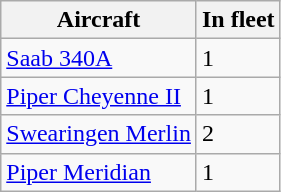<table class="wikitable">
<tr>
<th>Aircraft</th>
<th>In fleet</th>
</tr>
<tr>
<td><a href='#'>Saab 340A</a></td>
<td>1</td>
</tr>
<tr>
<td><a href='#'>Piper Cheyenne II</a></td>
<td>1</td>
</tr>
<tr>
<td><a href='#'>Swearingen Merlin</a></td>
<td>2</td>
</tr>
<tr>
<td><a href='#'>Piper Meridian</a></td>
<td>1</td>
</tr>
</table>
